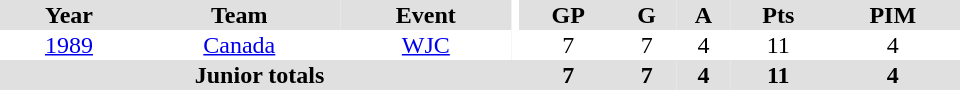<table border="0" cellpadding="1" cellspacing="0" ID="Table3" style="text-align:center; width:40em">
<tr bgcolor="#e0e0e0">
<th>Year</th>
<th>Team</th>
<th>Event</th>
<th rowspan="102" bgcolor="#ffffff"></th>
<th>GP</th>
<th>G</th>
<th>A</th>
<th>Pts</th>
<th>PIM</th>
</tr>
<tr>
<td><a href='#'>1989</a></td>
<td><a href='#'>Canada</a></td>
<td><a href='#'>WJC</a></td>
<td>7</td>
<td>7</td>
<td>4</td>
<td>11</td>
<td>4</td>
</tr>
<tr bgcolor="#e0e0e0">
<th colspan="4">Junior totals</th>
<th>7</th>
<th>7</th>
<th>4</th>
<th>11</th>
<th>4</th>
</tr>
</table>
